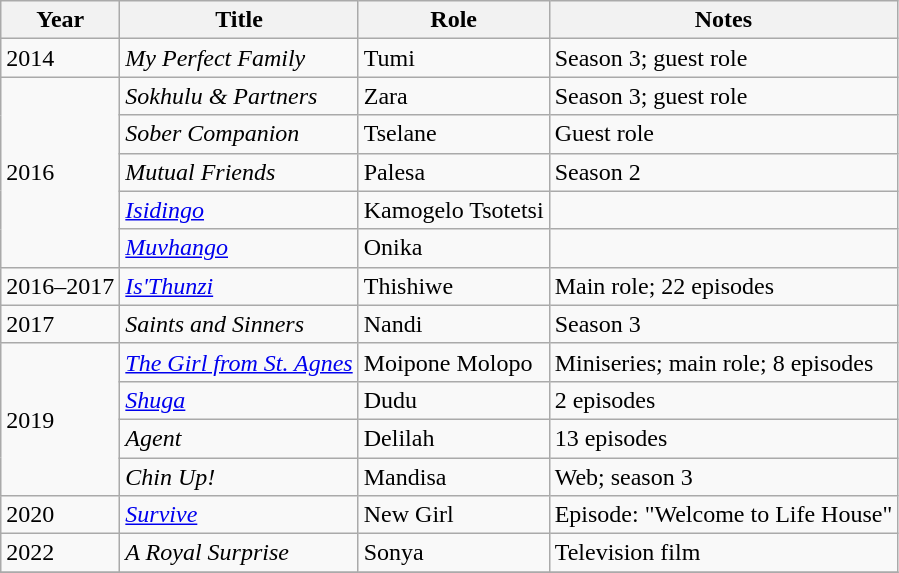<table class="wikitable sortable">
<tr>
<th>Year</th>
<th>Title</th>
<th>Role</th>
<th class="unsortable">Notes</th>
</tr>
<tr>
<td>2014</td>
<td><em>My Perfect Family</em></td>
<td>Tumi</td>
<td>Season 3; guest role</td>
</tr>
<tr>
<td rowspan="5">2016</td>
<td><em>Sokhulu & Partners</em></td>
<td>Zara</td>
<td>Season 3; guest role</td>
</tr>
<tr>
<td><em>Sober Companion</em></td>
<td>Tselane</td>
<td>Guest role</td>
</tr>
<tr>
<td><em>Mutual Friends</em></td>
<td>Palesa</td>
<td>Season 2</td>
</tr>
<tr>
<td><em><a href='#'>Isidingo</a></em></td>
<td>Kamogelo Tsotetsi</td>
<td></td>
</tr>
<tr>
<td><em><a href='#'>Muvhango</a></em></td>
<td>Onika</td>
<td></td>
</tr>
<tr>
<td>2016–2017</td>
<td><em><a href='#'>Is'Thunzi</a></em></td>
<td>Thishiwe</td>
<td>Main role; 22 episodes</td>
</tr>
<tr>
<td>2017</td>
<td><em>Saints and Sinners</em></td>
<td>Nandi</td>
<td>Season 3</td>
</tr>
<tr>
<td rowspan="4">2019</td>
<td><em><a href='#'>The Girl from St. Agnes</a></em></td>
<td>Moipone Molopo</td>
<td>Miniseries; main role; 8 episodes</td>
</tr>
<tr>
<td><em><a href='#'>Shuga</a></em></td>
<td>Dudu</td>
<td>2 episodes</td>
</tr>
<tr>
<td><em>Agent</em></td>
<td>Delilah</td>
<td>13 episodes</td>
</tr>
<tr>
<td><em>Chin Up!</em></td>
<td>Mandisa</td>
<td>Web; season 3</td>
</tr>
<tr>
<td>2020</td>
<td><em><a href='#'>Survive</a></em></td>
<td>New Girl</td>
<td>Episode: "Welcome to Life House"</td>
</tr>
<tr>
<td>2022</td>
<td><em>A Royal Surprise</em></td>
<td>Sonya</td>
<td>Television film</td>
</tr>
<tr>
</tr>
</table>
